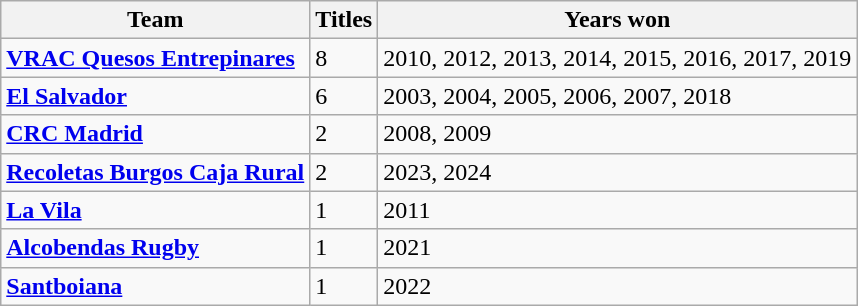<table class="wikitable sortable">
<tr>
<th>Team</th>
<th>Titles</th>
<th>Years won</th>
</tr>
<tr>
<td> <strong><a href='#'>VRAC Quesos Entrepinares</a></strong></td>
<td>8</td>
<td>2010, 2012, 2013, 2014, 2015, 2016, 2017, 2019</td>
</tr>
<tr>
<td> <strong><a href='#'>El Salvador</a></strong></td>
<td>6</td>
<td>2003, 2004, 2005, 2006, 2007, 2018</td>
</tr>
<tr>
<td> <strong><a href='#'>CRC Madrid</a></strong></td>
<td>2</td>
<td>2008, 2009</td>
</tr>
<tr>
<td> <strong><a href='#'>Recoletas Burgos Caja Rural</a></strong></td>
<td>2</td>
<td>2023, 2024</td>
</tr>
<tr>
<td> <strong><a href='#'>La Vila</a></strong></td>
<td>1</td>
<td>2011</td>
</tr>
<tr>
<td> <strong><a href='#'>Alcobendas Rugby</a></strong></td>
<td>1</td>
<td>2021</td>
</tr>
<tr>
<td> <strong><a href='#'>Santboiana</a></strong></td>
<td>1</td>
<td>2022</td>
</tr>
</table>
